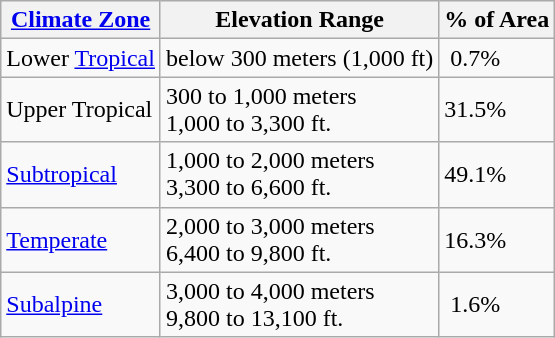<table class="wikitable">
<tr>
<th><a href='#'>Climate Zone</a></th>
<th>Elevation Range</th>
<th>% of Area</th>
</tr>
<tr>
<td>Lower <a href='#'>Tropical</a></td>
<td>below 300 meters (1,000 ft)</td>
<td> 0.7%</td>
</tr>
<tr>
<td>Upper Tropical</td>
<td>300 to 1,000 meters<br>1,000 to 3,300 ft.</td>
<td>31.5%</td>
</tr>
<tr>
<td><a href='#'>Subtropical</a></td>
<td>1,000 to 2,000 meters<br>3,300 to 6,600 ft.</td>
<td>49.1%</td>
</tr>
<tr>
<td><a href='#'>Temperate</a></td>
<td>2,000 to 3,000 meters<br>6,400 to 9,800 ft.</td>
<td>16.3%</td>
</tr>
<tr>
<td><a href='#'>Subalpine</a></td>
<td>3,000 to 4,000 meters<br>9,800 to 13,100 ft.</td>
<td> 1.6%</td>
</tr>
</table>
